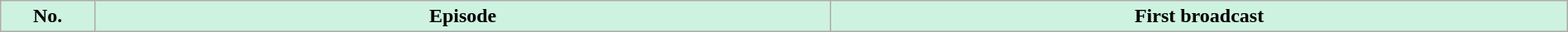<table class="wikitable plainrowheaders" style="width:100%; margin:auto; background:#fff;">
<tr>
<th style="background: #cef2e0; width:6%;">No.</th>
<th style="background: #cef2e0; width:47%;">Episode</th>
<th style="background: #cef2e0; width:47%;">First broadcast<br>



</th>
</tr>
</table>
